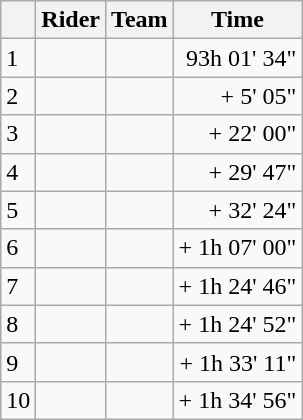<table class="wikitable">
<tr>
<th></th>
<th>Rider</th>
<th>Team</th>
<th>Time</th>
</tr>
<tr>
<td>1</td>
<td> </td>
<td></td>
<td align=right>93h 01' 34"</td>
</tr>
<tr>
<td>2</td>
<td></td>
<td></td>
<td align=right>+ 5' 05"</td>
</tr>
<tr>
<td>3</td>
<td></td>
<td></td>
<td align=right>+ 22' 00"</td>
</tr>
<tr>
<td>4</td>
<td></td>
<td></td>
<td align=right>+ 29' 47"</td>
</tr>
<tr>
<td>5</td>
<td></td>
<td></td>
<td align=right>+ 32' 24"</td>
</tr>
<tr>
<td>6</td>
<td></td>
<td></td>
<td align=right>+ 1h 07' 00"</td>
</tr>
<tr>
<td>7</td>
<td></td>
<td></td>
<td align=right>+ 1h 24' 46"</td>
</tr>
<tr>
<td>8</td>
<td></td>
<td></td>
<td align=right>+ 1h 24' 52"</td>
</tr>
<tr>
<td>9</td>
<td></td>
<td></td>
<td align=right>+ 1h 33' 11"</td>
</tr>
<tr>
<td>10</td>
<td></td>
<td></td>
<td align=right>+ 1h 34' 56"</td>
</tr>
</table>
